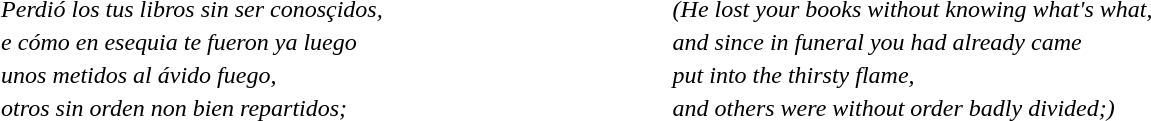<table align="center" width="80%">
<tr>
<td><em>Perdió los tus libros sin ser conosçidos,</em></td>
<td><em>(He lost your books without knowing what's what,</em></td>
</tr>
<tr>
<td><em>e cómo en esequia te fueron ya luego</em></td>
<td><em>and since in funeral you had already came</em></td>
</tr>
<tr>
<td><em>unos metidos al ávido fuego,</em></td>
<td><em>put into the thirsty flame,</em></td>
</tr>
<tr>
<td><em>otros sin orden non bien repartidos;</em></td>
<td><em>and others were without order badly divided;)</em></td>
</tr>
</table>
